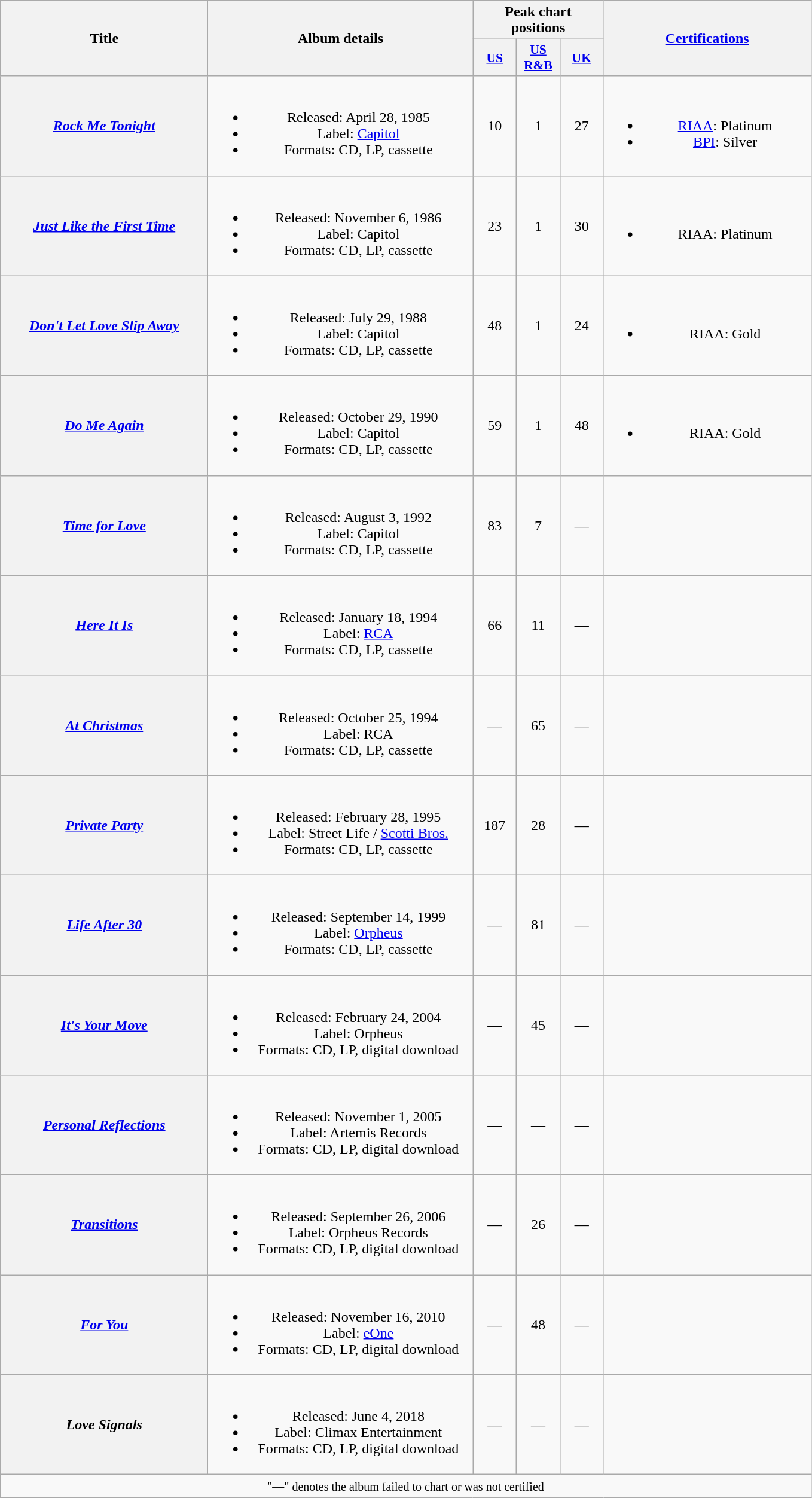<table class="wikitable plainrowheaders" style="text-align:center;">
<tr>
<th scope="col" rowspan="2" style="width:14em;">Title</th>
<th scope="col" rowspan="2" style="width:18em;">Album details</th>
<th scope="col" colspan="3">Peak chart positions</th>
<th scope="col" rowspan="2" style="width:14em;"><a href='#'>Certifications</a></th>
</tr>
<tr>
<th scope="col" style="width:2.9em;font-size:90%;"><a href='#'>US</a><br></th>
<th scope="col" style="width:2.9em;font-size:90%;"><a href='#'>US<br>R&B</a><br></th>
<th scope="col" style="width:2.9em;font-size:90%;"><a href='#'>UK</a><br></th>
</tr>
<tr>
<th scope="row"><em><a href='#'>Rock Me Tonight</a></em></th>
<td><br><ul><li>Released: April 28, 1985</li><li>Label: <a href='#'>Capitol</a></li><li>Formats: CD, LP, cassette</li></ul></td>
<td>10</td>
<td>1</td>
<td>27</td>
<td><br><ul><li><a href='#'>RIAA</a>: Platinum</li><li><a href='#'>BPI</a>: Silver</li></ul></td>
</tr>
<tr>
<th scope="row"><em><a href='#'>Just Like the First Time</a></em></th>
<td><br><ul><li>Released: November 6, 1986</li><li>Label: Capitol</li><li>Formats: CD, LP, cassette</li></ul></td>
<td>23</td>
<td>1</td>
<td>30</td>
<td><br><ul><li>RIAA: Platinum</li></ul></td>
</tr>
<tr>
<th scope="row"><em><a href='#'>Don't Let Love Slip Away</a></em></th>
<td><br><ul><li>Released: July 29, 1988</li><li>Label: Capitol</li><li>Formats: CD, LP, cassette</li></ul></td>
<td>48</td>
<td>1</td>
<td>24</td>
<td><br><ul><li>RIAA: Gold</li></ul></td>
</tr>
<tr>
<th scope="row"><em><a href='#'>Do Me Again</a></em></th>
<td><br><ul><li>Released: October 29, 1990</li><li>Label: Capitol</li><li>Formats: CD, LP, cassette</li></ul></td>
<td>59</td>
<td>1</td>
<td>48</td>
<td><br><ul><li>RIAA: Gold</li></ul></td>
</tr>
<tr>
<th scope="row"><em><a href='#'>Time for Love</a></em></th>
<td><br><ul><li>Released: August 3, 1992</li><li>Label: Capitol</li><li>Formats: CD, LP, cassette</li></ul></td>
<td>83</td>
<td>7</td>
<td>—</td>
<td></td>
</tr>
<tr>
<th scope="row"><em><a href='#'>Here It Is</a></em></th>
<td><br><ul><li>Released: January 18, 1994</li><li>Label: <a href='#'>RCA</a></li><li>Formats: CD, LP, cassette</li></ul></td>
<td>66</td>
<td>11</td>
<td>—</td>
<td></td>
</tr>
<tr>
<th scope="row"><em><a href='#'>At Christmas</a></em></th>
<td><br><ul><li>Released: October 25, 1994</li><li>Label: RCA</li><li>Formats: CD, LP, cassette</li></ul></td>
<td>—</td>
<td>65</td>
<td>—</td>
<td></td>
</tr>
<tr>
<th scope="row"><em><a href='#'>Private Party</a></em></th>
<td><br><ul><li>Released: February 28, 1995</li><li>Label: Street Life / <a href='#'>Scotti Bros.</a></li><li>Formats: CD, LP, cassette</li></ul></td>
<td>187</td>
<td>28</td>
<td>—</td>
<td></td>
</tr>
<tr>
<th scope="row"><em><a href='#'>Life After 30</a></em></th>
<td><br><ul><li>Released: September 14, 1999</li><li>Label: <a href='#'>Orpheus</a></li><li>Formats: CD, LP, cassette</li></ul></td>
<td>—</td>
<td>81</td>
<td>—</td>
<td></td>
</tr>
<tr>
<th scope="row"><em><a href='#'>It's Your Move</a></em></th>
<td><br><ul><li>Released: February 24, 2004</li><li>Label: Orpheus</li><li>Formats: CD, LP, digital download</li></ul></td>
<td>—</td>
<td>45</td>
<td>—</td>
<td></td>
</tr>
<tr>
<th scope="row"><em><a href='#'>Personal Reflections</a></em></th>
<td><br><ul><li>Released: November 1, 2005</li><li>Label: Artemis Records</li><li>Formats: CD, LP, digital download</li></ul></td>
<td>—</td>
<td>—</td>
<td>—</td>
<td></td>
</tr>
<tr>
<th scope="row"><em><a href='#'>Transitions</a></em></th>
<td><br><ul><li>Released: September 26, 2006</li><li>Label: Orpheus Records</li><li>Formats: CD, LP, digital download</li></ul></td>
<td>—</td>
<td>26</td>
<td>—</td>
<td></td>
</tr>
<tr>
<th scope="row"><em><a href='#'>For You</a></em></th>
<td><br><ul><li>Released: November 16, 2010</li><li>Label: <a href='#'>eOne</a></li><li>Formats: CD, LP, digital download</li></ul></td>
<td>—</td>
<td>48</td>
<td>—</td>
<td></td>
</tr>
<tr>
<th scope="row"><em>Love Signals</em></th>
<td><br><ul><li>Released: June 4, 2018</li><li>Label: Climax Entertainment</li><li>Formats: CD, LP, digital download</li></ul></td>
<td>—</td>
<td>—</td>
<td>—</td>
<td></td>
</tr>
<tr>
<td style="text-align:center;" colspan="8"><small>"—" denotes the album failed to chart or was not certified</small></td>
</tr>
</table>
